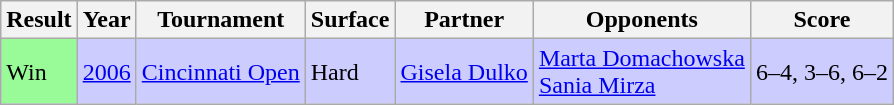<table class="sortable wikitable">
<tr>
<th>Result</th>
<th>Year</th>
<th>Tournament</th>
<th>Surface</th>
<th>Partner</th>
<th>Opponents</th>
<th class="unsortable">Score</th>
</tr>
<tr style="background:#ccccff;">
<td bgcolor="98FB98">Win</td>
<td><a href='#'>2006</a></td>
<td><a href='#'>Cincinnati Open</a></td>
<td>Hard</td>
<td> <a href='#'>Gisela Dulko</a></td>
<td> <a href='#'>Marta Domachowska</a> <br>  <a href='#'>Sania Mirza</a></td>
<td>6–4, 3–6, 6–2</td>
</tr>
</table>
